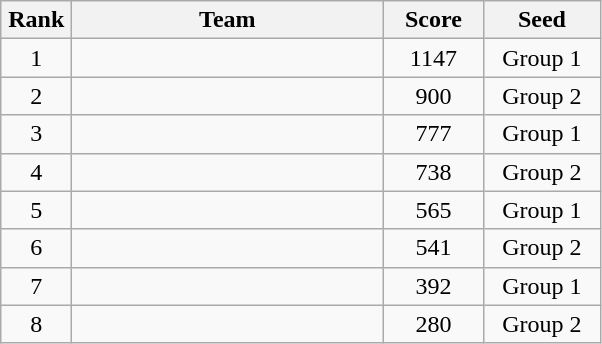<table class=wikitable style="text-align:center">
<tr>
<th width=40>Rank</th>
<th width=200>Team</th>
<th width=60>Score</th>
<th width=70>Seed</th>
</tr>
<tr>
<td>1</td>
<td align=left></td>
<td>1147</td>
<td>Group 1</td>
</tr>
<tr>
<td>2</td>
<td align=left></td>
<td>900</td>
<td>Group 2</td>
</tr>
<tr>
<td>3</td>
<td align=left></td>
<td>777</td>
<td>Group 1</td>
</tr>
<tr>
<td>4</td>
<td align=left></td>
<td>738</td>
<td>Group 2</td>
</tr>
<tr>
<td>5</td>
<td align=left></td>
<td>565</td>
<td>Group 1</td>
</tr>
<tr>
<td>6</td>
<td align=left></td>
<td>541</td>
<td>Group 2</td>
</tr>
<tr>
<td>7</td>
<td align=left></td>
<td>392</td>
<td>Group 1</td>
</tr>
<tr>
<td>8</td>
<td align=left></td>
<td>280</td>
<td>Group 2</td>
</tr>
</table>
